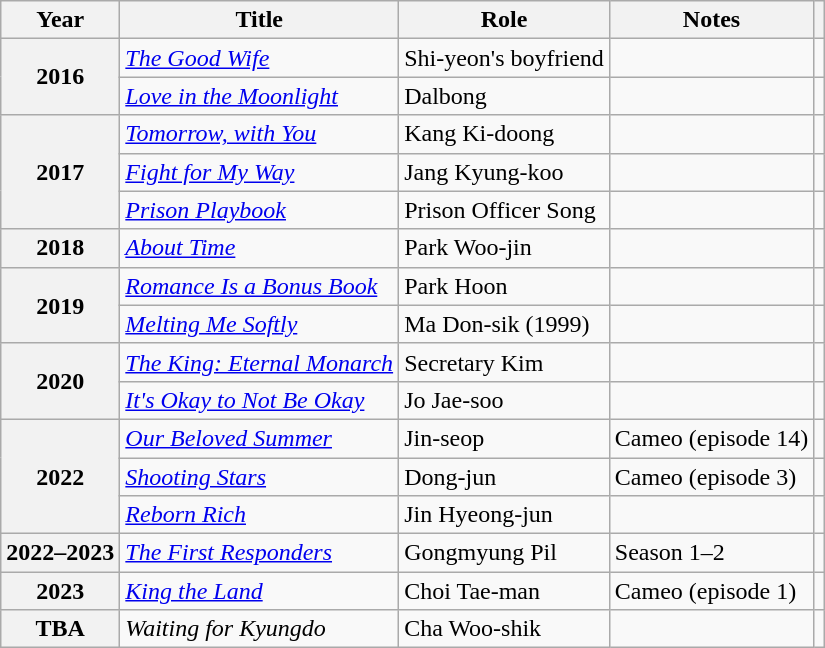<table class="wikitable sortable plainrowheaders">
<tr>
<th scope="col">Year</th>
<th scope="col">Title</th>
<th scope="col">Role</th>
<th scope="col" class="unsortable">Notes</th>
<th scope="col" class="unsortable"></th>
</tr>
<tr>
<th scope="row" rowspan="2">2016</th>
<td><em><a href='#'>The Good Wife</a></em></td>
<td>Shi-yeon's boyfriend</td>
<td></td>
<td></td>
</tr>
<tr>
<td><em><a href='#'>Love in the Moonlight</a></em></td>
<td>Dalbong</td>
<td></td>
<td></td>
</tr>
<tr>
<th scope="row" rowspan="3">2017</th>
<td><em><a href='#'>Tomorrow, with You</a></em></td>
<td>Kang Ki-doong</td>
<td></td>
<td></td>
</tr>
<tr>
<td><em><a href='#'>Fight for My Way</a></em></td>
<td>Jang Kyung-koo</td>
<td></td>
<td></td>
</tr>
<tr>
<td><em><a href='#'>Prison Playbook</a></em></td>
<td>Prison Officer Song</td>
<td></td>
<td></td>
</tr>
<tr>
<th scope="row">2018</th>
<td><em><a href='#'>About Time</a></em></td>
<td>Park Woo-jin</td>
<td></td>
<td></td>
</tr>
<tr>
<th scope="row" rowspan="2">2019</th>
<td><em><a href='#'>Romance Is a Bonus Book</a></em></td>
<td>Park Hoon</td>
<td></td>
<td></td>
</tr>
<tr>
<td><em><a href='#'>Melting Me Softly</a></em></td>
<td>Ma Don-sik (1999)</td>
<td></td>
<td></td>
</tr>
<tr>
<th scope="row" rowspan="2">2020</th>
<td><em><a href='#'>The King: Eternal Monarch</a></em></td>
<td>Secretary Kim</td>
<td></td>
<td></td>
</tr>
<tr>
<td><em><a href='#'>It's Okay to Not Be Okay</a></em></td>
<td>Jo Jae-soo</td>
<td></td>
<td></td>
</tr>
<tr>
<th scope="row"rowspan="3">2022</th>
<td><em><a href='#'>Our Beloved Summer</a></em></td>
<td>Jin-seop</td>
<td>Cameo (episode 14)</td>
<td></td>
</tr>
<tr>
<td><em><a href='#'>Shooting Stars</a></em></td>
<td>Dong-jun</td>
<td>Cameo (episode 3)</td>
<td></td>
</tr>
<tr>
<td><em><a href='#'>Reborn Rich</a></em></td>
<td>Jin Hyeong-jun</td>
<td></td>
<td></td>
</tr>
<tr>
<th scope="row">2022–2023</th>
<td><em><a href='#'>The First Responders</a></em></td>
<td>Gongmyung Pil</td>
<td>Season 1–2</td>
<td></td>
</tr>
<tr>
<th scope="row">2023</th>
<td><em><a href='#'>King the Land</a></em></td>
<td>Choi Tae-man</td>
<td>Cameo (episode 1)</td>
<td></td>
</tr>
<tr>
<th scope="row">TBA</th>
<td><em>Waiting for Kyungdo</em></td>
<td>Cha Woo-shik</td>
<td></td>
<td style="text-align:center"></td>
</tr>
</table>
